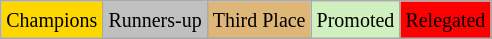<table class="wikitable">
<tr>
<td bgcolor="gold"><small>Champions</small></td>
<td style="background:silver;"><small>Runners-up</small></td>
<td style="background:#deb678;"><small>Third Place</small></td>
<td style="background:#D0F0C0;"><small>Promoted</small></td>
<td style="background:red;"><small>Relegated</small></td>
</tr>
</table>
